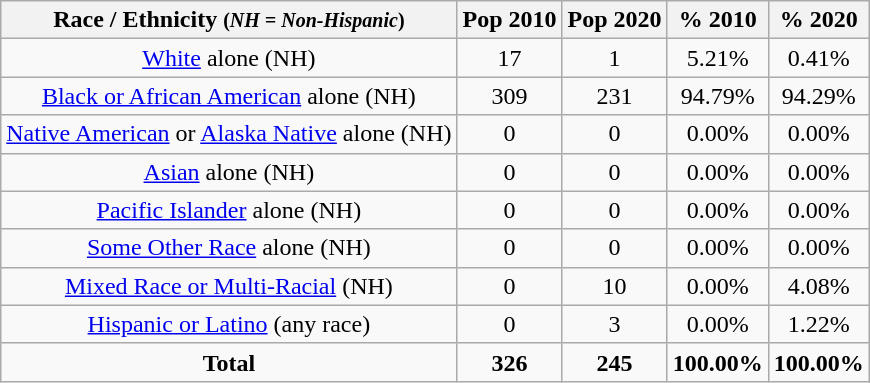<table class="wikitable"" style="text-align:center;">
<tr>
<th>Race / Ethnicity <small>(<em>NH = Non-Hispanic</em>)</small></th>
<th>Pop 2010</th>
<th>Pop 2020</th>
<th>% 2010</th>
<th>% 2020</th>
</tr>
<tr>
<td><a href='#'>White</a> alone (NH)</td>
<td>17</td>
<td>1</td>
<td>5.21%</td>
<td>0.41%</td>
</tr>
<tr>
<td><a href='#'>Black or African American</a> alone (NH)</td>
<td>309</td>
<td>231</td>
<td>94.79%</td>
<td>94.29%</td>
</tr>
<tr>
<td><a href='#'>Native American</a> or <a href='#'>Alaska Native</a> alone (NH)</td>
<td>0</td>
<td>0</td>
<td>0.00%</td>
<td>0.00%</td>
</tr>
<tr>
<td><a href='#'>Asian</a> alone (NH)</td>
<td>0</td>
<td>0</td>
<td>0.00%</td>
<td>0.00%</td>
</tr>
<tr>
<td><a href='#'>Pacific Islander</a> alone (NH)</td>
<td>0</td>
<td>0</td>
<td>0.00%</td>
<td>0.00%</td>
</tr>
<tr>
<td><a href='#'>Some Other Race</a> alone (NH)</td>
<td>0</td>
<td>0</td>
<td>0.00%</td>
<td>0.00%</td>
</tr>
<tr>
<td><a href='#'>Mixed Race or Multi-Racial</a> (NH)</td>
<td>0</td>
<td>10</td>
<td>0.00%</td>
<td>4.08%</td>
</tr>
<tr>
<td><a href='#'>Hispanic or Latino</a> (any race)</td>
<td>0</td>
<td>3</td>
<td>0.00%</td>
<td>1.22%</td>
</tr>
<tr>
<td><strong>Total</strong></td>
<td><strong>326</strong></td>
<td><strong>245</strong></td>
<td><strong>100.00%</strong></td>
<td><strong>100.00%</strong></td>
</tr>
</table>
